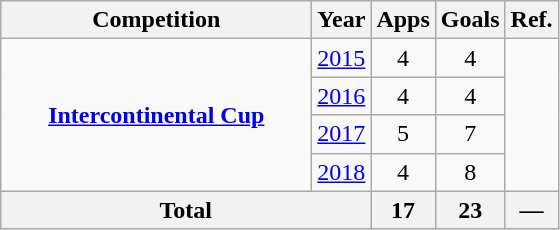<table class="wikitable" style="text-align:center;">
<tr>
<th>Competition</th>
<th>Year</th>
<th>Apps</th>
<th>Goals</th>
<th>Ref.</th>
</tr>
<tr>
<td rowspan="4" width=200><strong><a href='#'>Intercontinental Cup</a></strong></td>
<td> <a href='#'>2015</a></td>
<td>4</td>
<td>4</td>
<td rowspan=4></td>
</tr>
<tr>
<td> <a href='#'>2016</a></td>
<td>4</td>
<td>4</td>
</tr>
<tr>
<td> <a href='#'>2017</a></td>
<td>5</td>
<td>7</td>
</tr>
<tr>
<td> <a href='#'>2018</a></td>
<td>4</td>
<td>8</td>
</tr>
<tr>
<th colspan=2>Total</th>
<th>17</th>
<th>23</th>
<th>—</th>
</tr>
</table>
